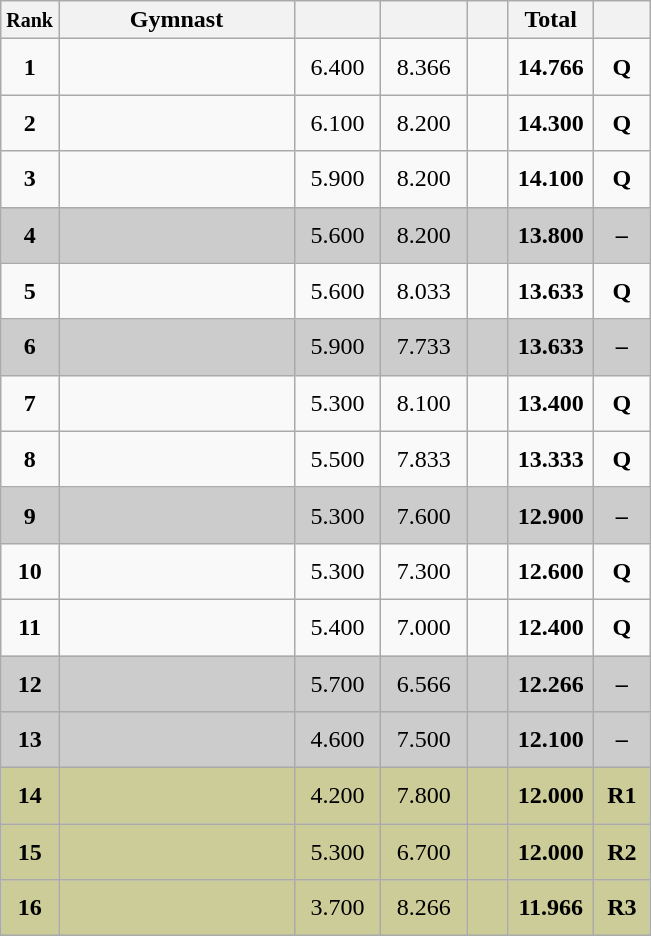<table style="text-align:center;" class="wikitable sortable">
<tr>
<th scope="col" style="width:15px;"><small>Rank</small></th>
<th scope="col" style="width:150px;">Gymnast</th>
<th scope="col" style="width:50px;"><small></small></th>
<th scope="col" style="width:50px;"><small></small></th>
<th scope="col" style="width:20px;"><small></small></th>
<th scope="col" style="width:50px;">Total</th>
<th scope="col" style="width:30px;"><small></small></th>
</tr>
<tr>
<td scope="row" style="text-align:center"><strong>1</strong></td>
<td style="height:30px; text-align:left;"></td>
<td>6.400</td>
<td>8.366</td>
<td></td>
<td><strong>14.766</strong></td>
<td><strong>Q</strong></td>
</tr>
<tr>
<td scope="row" style="text-align:center"><strong>2</strong></td>
<td style="height:30px; text-align:left;"></td>
<td>6.100</td>
<td>8.200</td>
<td></td>
<td><strong>14.300</strong></td>
<td><strong>Q</strong></td>
</tr>
<tr>
<td scope="row" style="text-align:center"><strong>3</strong></td>
<td style="height:30px; text-align:left;"></td>
<td>5.900</td>
<td>8.200</td>
<td></td>
<td><strong>14.100</strong></td>
<td><strong>Q</strong></td>
</tr>
<tr style="background:#cccccc;">
<td scope="row" style="text-align:center"><strong>4</strong></td>
<td style="height:30px; text-align:left;"></td>
<td>5.600</td>
<td>8.200</td>
<td></td>
<td><strong>13.800</strong></td>
<td><strong>–</strong></td>
</tr>
<tr>
<td scope="row" style="text-align:center"><strong>5</strong></td>
<td style="height:30px; text-align:left;"></td>
<td>5.600</td>
<td>8.033</td>
<td></td>
<td><strong>13.633</strong></td>
<td><strong>Q</strong></td>
</tr>
<tr style="background:#cccccc;">
<td scope="row" style="text-align:center"><strong>6</strong></td>
<td style="height:30px; text-align:left;"></td>
<td>5.900</td>
<td>7.733</td>
<td></td>
<td><strong>13.633</strong></td>
<td><strong>–</strong></td>
</tr>
<tr>
<td scope="row" style="text-align:center"><strong>7</strong></td>
<td style="height:30px; text-align:left;"></td>
<td>5.300</td>
<td>8.100</td>
<td></td>
<td><strong>13.400</strong></td>
<td><strong>Q</strong></td>
</tr>
<tr>
<td scope="row" style="text-align:center"><strong>8</strong></td>
<td style="height:30px; text-align:left;"></td>
<td>5.500</td>
<td>7.833</td>
<td></td>
<td><strong>13.333</strong></td>
<td><strong>Q</strong></td>
</tr>
<tr style="background:#cccccc;">
<td scope="row" style="text-align:center"><strong>9</strong></td>
<td style="height:30px; text-align:left;"></td>
<td>5.300</td>
<td>7.600</td>
<td></td>
<td><strong>12.900</strong></td>
<td><strong>–</strong></td>
</tr>
<tr>
<td scope="row" style="text-align:center"><strong>10</strong></td>
<td style="height:30px; text-align:left;"></td>
<td>5.300</td>
<td>7.300</td>
<td></td>
<td><strong>12.600</strong></td>
<td><strong>Q</strong></td>
</tr>
<tr>
<td scope="row" style="text-align:center"><strong>11</strong></td>
<td style="height:30px; text-align:left;"></td>
<td>5.400</td>
<td>7.000</td>
<td></td>
<td><strong>12.400</strong></td>
<td><strong>Q</strong></td>
</tr>
<tr style="background:#cccccc;">
<td scope="row" style="text-align:center"><strong>12</strong></td>
<td style="height:30px; text-align:left;"></td>
<td>5.700</td>
<td>6.566</td>
<td></td>
<td><strong>12.266</strong></td>
<td><strong>–</strong></td>
</tr>
<tr style="background:#cccccc;">
<td scope="row" style="text-align:center"><strong>13</strong></td>
<td style="height:30px; text-align:left;"></td>
<td>4.600</td>
<td>7.500</td>
<td></td>
<td><strong>12.100</strong></td>
<td><strong>–</strong></td>
</tr>
<tr style="background:#cccc99;">
<td scope="row" style="text-align:center"><strong>14</strong></td>
<td style="height:30px; text-align:left;"></td>
<td>4.200</td>
<td>7.800</td>
<td></td>
<td><strong>12.000</strong></td>
<td><strong>R1</strong></td>
</tr>
<tr style="background:#cccc99;">
<td scope="row" style="text-align:center"><strong>15</strong></td>
<td style="height:30px; text-align:left;"></td>
<td>5.300</td>
<td>6.700</td>
<td></td>
<td><strong>12.000</strong></td>
<td><strong>R2</strong></td>
</tr>
<tr style="background:#cccc99;">
<td scope="row" style="text-align:center"><strong>16</strong></td>
<td style="height:30px; text-align:left;"></td>
<td>3.700</td>
<td>8.266</td>
<td></td>
<td><strong>11.966</strong></td>
<td><strong>R3</strong></td>
</tr>
</table>
